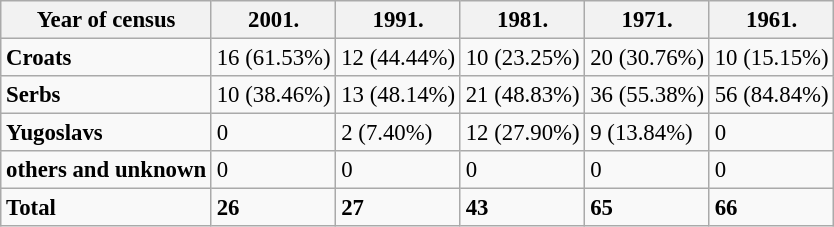<table class="wikitable" style="font-size:95%;">
<tr>
<th>Year of census</th>
<th>2001.</th>
<th>1991.</th>
<th>1981.</th>
<th>1971.</th>
<th>1961.</th>
</tr>
<tr>
<td><strong>Croats</strong></td>
<td>16 (61.53%)</td>
<td>12 (44.44%)</td>
<td>10 (23.25%)</td>
<td>20 (30.76%)</td>
<td>10 (15.15%)</td>
</tr>
<tr>
<td><strong>Serbs</strong></td>
<td>10 (38.46%)</td>
<td>13 (48.14%)</td>
<td>21 (48.83%)</td>
<td>36 (55.38%)</td>
<td>56 (84.84%)</td>
</tr>
<tr>
<td><strong>Yugoslavs</strong></td>
<td>0</td>
<td>2 (7.40%)</td>
<td>12 (27.90%)</td>
<td>9 (13.84%)</td>
<td>0</td>
</tr>
<tr>
<td><strong>others and unknown</strong></td>
<td>0</td>
<td>0</td>
<td>0</td>
<td>0</td>
<td>0</td>
</tr>
<tr>
<td><strong>Total</strong></td>
<td><strong>26</strong></td>
<td><strong>27</strong></td>
<td><strong>43</strong></td>
<td><strong>65</strong></td>
<td><strong>66</strong></td>
</tr>
</table>
